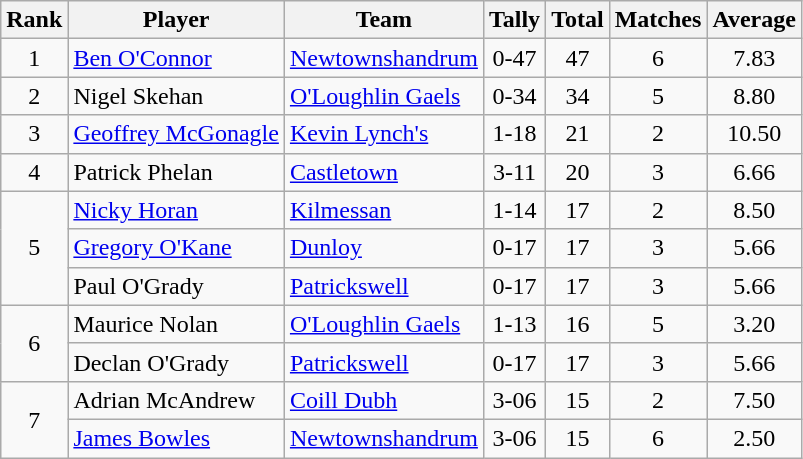<table class="wikitable">
<tr>
<th>Rank</th>
<th>Player</th>
<th>Team</th>
<th>Tally</th>
<th>Total</th>
<th>Matches</th>
<th>Average</th>
</tr>
<tr>
<td rowspan=1 align=center>1</td>
<td><a href='#'>Ben O'Connor</a></td>
<td><a href='#'>Newtownshandrum</a></td>
<td align=center>0-47</td>
<td align=center>47</td>
<td align=center>6</td>
<td align=center>7.83</td>
</tr>
<tr>
<td rowspan=1 align=center>2</td>
<td>Nigel Skehan</td>
<td><a href='#'>O'Loughlin Gaels</a></td>
<td align=center>0-34</td>
<td align=center>34</td>
<td align=center>5</td>
<td align=center>8.80</td>
</tr>
<tr>
<td rowspan=1 align=center>3</td>
<td><a href='#'>Geoffrey McGonagle</a></td>
<td><a href='#'>Kevin Lynch's</a></td>
<td align=center>1-18</td>
<td align=center>21</td>
<td align=center>2</td>
<td align=center>10.50</td>
</tr>
<tr>
<td rowspan=1 align=center>4</td>
<td>Patrick Phelan</td>
<td><a href='#'>Castletown</a></td>
<td align=center>3-11</td>
<td align=center>20</td>
<td align=center>3</td>
<td align=center>6.66</td>
</tr>
<tr>
<td rowspan=3 align=center>5</td>
<td><a href='#'>Nicky Horan</a></td>
<td><a href='#'>Kilmessan</a></td>
<td align=center>1-14</td>
<td align=center>17</td>
<td align=center>2</td>
<td align=center>8.50</td>
</tr>
<tr>
<td><a href='#'>Gregory O'Kane</a></td>
<td><a href='#'>Dunloy</a></td>
<td align=center>0-17</td>
<td align=center>17</td>
<td align=center>3</td>
<td align=center>5.66</td>
</tr>
<tr>
<td>Paul O'Grady</td>
<td><a href='#'>Patrickswell</a></td>
<td align=center>0-17</td>
<td align=center>17</td>
<td align=center>3</td>
<td align=center>5.66</td>
</tr>
<tr>
<td rowspan=2 align=center>6</td>
<td>Maurice Nolan</td>
<td><a href='#'>O'Loughlin Gaels</a></td>
<td align=center>1-13</td>
<td align=center>16</td>
<td align=center>5</td>
<td align=center>3.20</td>
</tr>
<tr>
<td>Declan O'Grady</td>
<td><a href='#'>Patrickswell</a></td>
<td align=center>0-17</td>
<td align=center>17</td>
<td align=center>3</td>
<td align=center>5.66</td>
</tr>
<tr>
<td rowspan=2 align=center>7</td>
<td>Adrian McAndrew</td>
<td><a href='#'>Coill Dubh</a></td>
<td align=center>3-06</td>
<td align=center>15</td>
<td align=center>2</td>
<td align=center>7.50</td>
</tr>
<tr>
<td><a href='#'>James Bowles</a></td>
<td><a href='#'>Newtownshandrum</a></td>
<td align=center>3-06</td>
<td align=center>15</td>
<td align=center>6</td>
<td align=center>2.50</td>
</tr>
</table>
